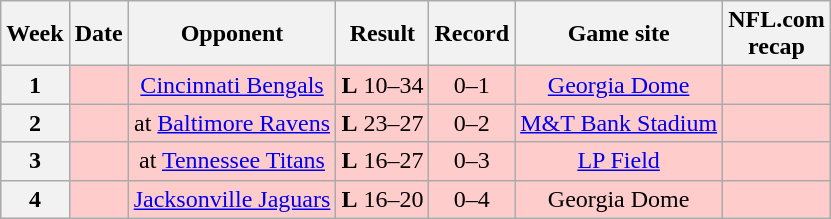<table class="wikitable" style="align=center">
<tr>
<th>Week</th>
<th>Date</th>
<th>Opponent</th>
<th>Result</th>
<th>Record</th>
<th>Game site</th>
<th>NFL.com<br>recap</th>
</tr>
<tr style="background:#fcc; text-align:center;">
<th>1</th>
<td></td>
<td><a href='#'>Cincinnati Bengals</a></td>
<td><strong>L</strong> 10–34</td>
<td>0–1</td>
<td><a href='#'>Georgia Dome</a></td>
<td></td>
</tr>
<tr style="background:#fcc; text-align:center;">
<th>2</th>
<td></td>
<td>at <a href='#'>Baltimore Ravens</a></td>
<td><strong>L</strong> 23–27</td>
<td>0–2</td>
<td><a href='#'>M&T Bank Stadium</a></td>
<td></td>
</tr>
<tr style="background:#fcc; text-align:center;">
<th>3</th>
<td></td>
<td>at <a href='#'>Tennessee Titans</a></td>
<td><strong>L</strong> 16–27</td>
<td>0–3</td>
<td><a href='#'>LP Field</a></td>
<td></td>
</tr>
<tr style="background:#fcc; text-align:center;">
<th>4</th>
<td></td>
<td><a href='#'>Jacksonville Jaguars</a></td>
<td><strong>L</strong> 16–20</td>
<td>0–4</td>
<td>Georgia Dome</td>
<td></td>
</tr>
</table>
